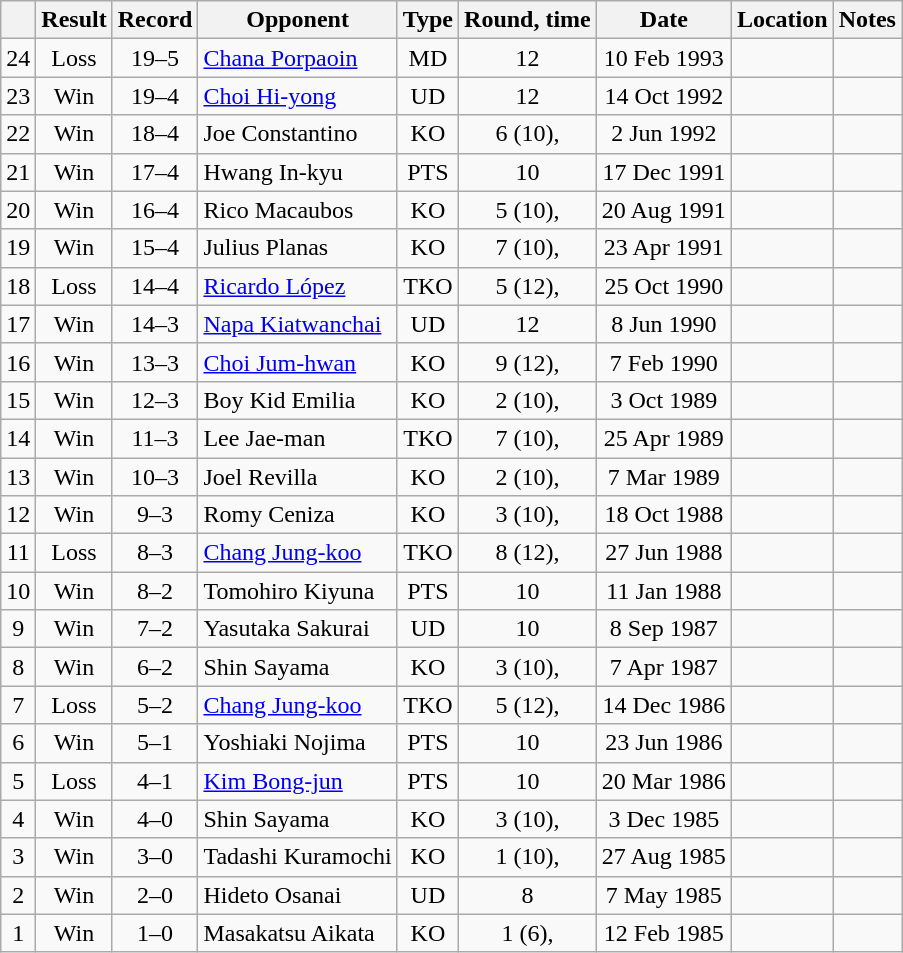<table class="wikitable" style="text-align:center">
<tr>
<th></th>
<th>Result</th>
<th>Record</th>
<th>Opponent</th>
<th>Type</th>
<th>Round, time</th>
<th>Date</th>
<th>Location</th>
<th>Notes</th>
</tr>
<tr>
<td>24</td>
<td>Loss</td>
<td>19–5</td>
<td align=left><a href='#'>Chana Porpaoin</a></td>
<td>MD</td>
<td>12</td>
<td>10 Feb 1993</td>
<td align=left></td>
<td align=left></td>
</tr>
<tr>
<td>23</td>
<td>Win</td>
<td>19–4</td>
<td align=left><a href='#'>Choi Hi-yong</a></td>
<td>UD</td>
<td>12</td>
<td>14 Oct 1992</td>
<td align=left></td>
<td align=left></td>
</tr>
<tr>
<td>22</td>
<td>Win</td>
<td>18–4</td>
<td align=left>Joe Constantino</td>
<td>KO</td>
<td>6 (10), </td>
<td>2 Jun 1992</td>
<td align=left></td>
<td align=left></td>
</tr>
<tr>
<td>21</td>
<td>Win</td>
<td>17–4</td>
<td align=left>Hwang In-kyu</td>
<td>PTS</td>
<td>10</td>
<td>17 Dec 1991</td>
<td align=left></td>
<td align=left></td>
</tr>
<tr>
<td>20</td>
<td>Win</td>
<td>16–4</td>
<td align=left>Rico Macaubos</td>
<td>KO</td>
<td>5 (10), </td>
<td>20 Aug 1991</td>
<td align=left></td>
<td align=left></td>
</tr>
<tr>
<td>19</td>
<td>Win</td>
<td>15–4</td>
<td align=left>Julius Planas</td>
<td>KO</td>
<td>7 (10), </td>
<td>23 Apr 1991</td>
<td align=left></td>
<td align=left></td>
</tr>
<tr>
<td>18</td>
<td>Loss</td>
<td>14–4</td>
<td align=left><a href='#'>Ricardo López</a></td>
<td>TKO</td>
<td>5 (12), </td>
<td>25 Oct 1990</td>
<td align=left></td>
<td align=left></td>
</tr>
<tr>
<td>17</td>
<td>Win</td>
<td>14–3</td>
<td align=left><a href='#'>Napa Kiatwanchai</a></td>
<td>UD</td>
<td>12</td>
<td>8 Jun 1990</td>
<td align=left></td>
<td align=left></td>
</tr>
<tr>
<td>16</td>
<td>Win</td>
<td>13–3</td>
<td align=left><a href='#'>Choi Jum-hwan</a></td>
<td>KO</td>
<td>9 (12), </td>
<td>7 Feb 1990</td>
<td align=left></td>
<td align=left></td>
</tr>
<tr>
<td>15</td>
<td>Win</td>
<td>12–3</td>
<td align=left>Boy Kid Emilia</td>
<td>KO</td>
<td>2 (10), </td>
<td>3 Oct 1989</td>
<td align=left></td>
<td align=left></td>
</tr>
<tr>
<td>14</td>
<td>Win</td>
<td>11–3</td>
<td align=left>Lee Jae-man</td>
<td>TKO</td>
<td>7 (10), </td>
<td>25 Apr 1989</td>
<td align=left></td>
<td align=left></td>
</tr>
<tr>
<td>13</td>
<td>Win</td>
<td>10–3</td>
<td align=left>Joel Revilla</td>
<td>KO</td>
<td>2 (10), </td>
<td>7 Mar 1989</td>
<td align=left></td>
<td align=left></td>
</tr>
<tr>
<td>12</td>
<td>Win</td>
<td>9–3</td>
<td align=left>Romy Ceniza</td>
<td>KO</td>
<td>3 (10), </td>
<td>18 Oct 1988</td>
<td align=left></td>
<td align=left></td>
</tr>
<tr>
<td>11</td>
<td>Loss</td>
<td>8–3</td>
<td align=left><a href='#'>Chang Jung-koo</a></td>
<td>TKO</td>
<td>8 (12), </td>
<td>27 Jun 1988</td>
<td align=left></td>
<td align=left></td>
</tr>
<tr>
<td>10</td>
<td>Win</td>
<td>8–2</td>
<td align=left>Tomohiro Kiyuna</td>
<td>PTS</td>
<td>10</td>
<td>11 Jan 1988</td>
<td align=left></td>
<td align=left></td>
</tr>
<tr>
<td>9</td>
<td>Win</td>
<td>7–2</td>
<td align=left>Yasutaka Sakurai</td>
<td>UD</td>
<td>10</td>
<td>8 Sep 1987</td>
<td align=left></td>
<td align=left></td>
</tr>
<tr>
<td>8</td>
<td>Win</td>
<td>6–2</td>
<td align=left>Shin Sayama</td>
<td>KO</td>
<td>3 (10), </td>
<td>7 Apr 1987</td>
<td align=left></td>
<td align=left></td>
</tr>
<tr>
<td>7</td>
<td>Loss</td>
<td>5–2</td>
<td align=left><a href='#'>Chang Jung-koo</a></td>
<td>TKO</td>
<td>5 (12), </td>
<td>14 Dec 1986</td>
<td align=left></td>
<td align=left></td>
</tr>
<tr>
<td>6</td>
<td>Win</td>
<td>5–1</td>
<td align=left>Yoshiaki Nojima</td>
<td>PTS</td>
<td>10</td>
<td>23 Jun 1986</td>
<td align=left></td>
<td align=left></td>
</tr>
<tr>
<td>5</td>
<td>Loss</td>
<td>4–1</td>
<td align=left><a href='#'>Kim Bong-jun</a></td>
<td>PTS</td>
<td>10</td>
<td>20 Mar 1986</td>
<td align=left></td>
<td align=left></td>
</tr>
<tr>
<td>4</td>
<td>Win</td>
<td>4–0</td>
<td align=left>Shin Sayama</td>
<td>KO</td>
<td>3 (10), </td>
<td>3 Dec 1985</td>
<td align=left></td>
<td align=left></td>
</tr>
<tr>
<td>3</td>
<td>Win</td>
<td>3–0</td>
<td align=left>Tadashi Kuramochi</td>
<td>KO</td>
<td>1 (10), </td>
<td>27 Aug 1985</td>
<td align=left></td>
<td align=left></td>
</tr>
<tr>
<td>2</td>
<td>Win</td>
<td>2–0</td>
<td align=left>Hideto Osanai</td>
<td>UD</td>
<td>8</td>
<td>7 May 1985</td>
<td align=left></td>
<td align=left></td>
</tr>
<tr>
<td>1</td>
<td>Win</td>
<td>1–0</td>
<td align=left>Masakatsu Aikata</td>
<td>KO</td>
<td>1 (6), </td>
<td>12 Feb 1985</td>
<td align=left></td>
<td align=left></td>
</tr>
</table>
